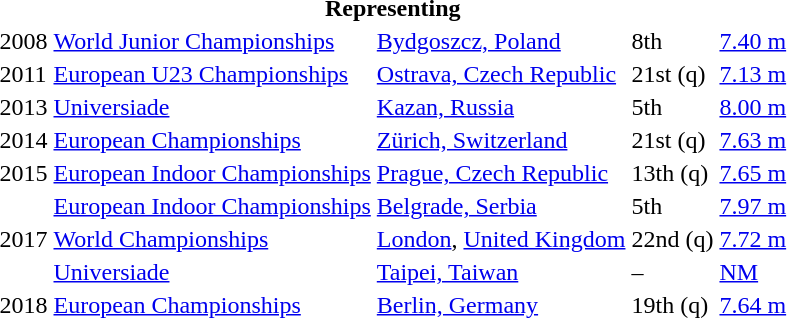<table>
<tr>
<th colspan="5">Representing </th>
</tr>
<tr>
<td>2008</td>
<td><a href='#'>World Junior Championships</a></td>
<td><a href='#'>Bydgoszcz, Poland</a></td>
<td>8th</td>
<td><a href='#'>7.40 m</a></td>
</tr>
<tr>
<td>2011</td>
<td><a href='#'>European U23 Championships</a></td>
<td><a href='#'>Ostrava, Czech Republic</a></td>
<td>21st (q)</td>
<td><a href='#'>7.13 m</a></td>
</tr>
<tr>
<td>2013</td>
<td><a href='#'>Universiade</a></td>
<td><a href='#'>Kazan, Russia</a></td>
<td>5th</td>
<td><a href='#'>8.00 m</a></td>
</tr>
<tr>
<td>2014</td>
<td><a href='#'>European Championships</a></td>
<td><a href='#'>Zürich, Switzerland</a></td>
<td>21st (q)</td>
<td><a href='#'>7.63 m</a></td>
</tr>
<tr>
<td>2015</td>
<td><a href='#'>European Indoor Championships</a></td>
<td><a href='#'>Prague, Czech Republic</a></td>
<td>13th (q)</td>
<td><a href='#'>7.65 m</a></td>
</tr>
<tr>
<td rowspan=3>2017</td>
<td><a href='#'>European Indoor Championships</a></td>
<td><a href='#'>Belgrade, Serbia</a></td>
<td>5th</td>
<td><a href='#'>7.97 m</a></td>
</tr>
<tr>
<td><a href='#'>World Championships</a></td>
<td><a href='#'>London</a>, <a href='#'>United Kingdom</a></td>
<td>22nd (q)</td>
<td><a href='#'>7.72 m</a></td>
</tr>
<tr>
<td><a href='#'>Universiade</a></td>
<td><a href='#'>Taipei, Taiwan</a></td>
<td>–</td>
<td><a href='#'>NM</a></td>
</tr>
<tr>
<td>2018</td>
<td><a href='#'>European Championships</a></td>
<td><a href='#'>Berlin, Germany</a></td>
<td>19th (q)</td>
<td><a href='#'>7.64 m</a></td>
</tr>
</table>
